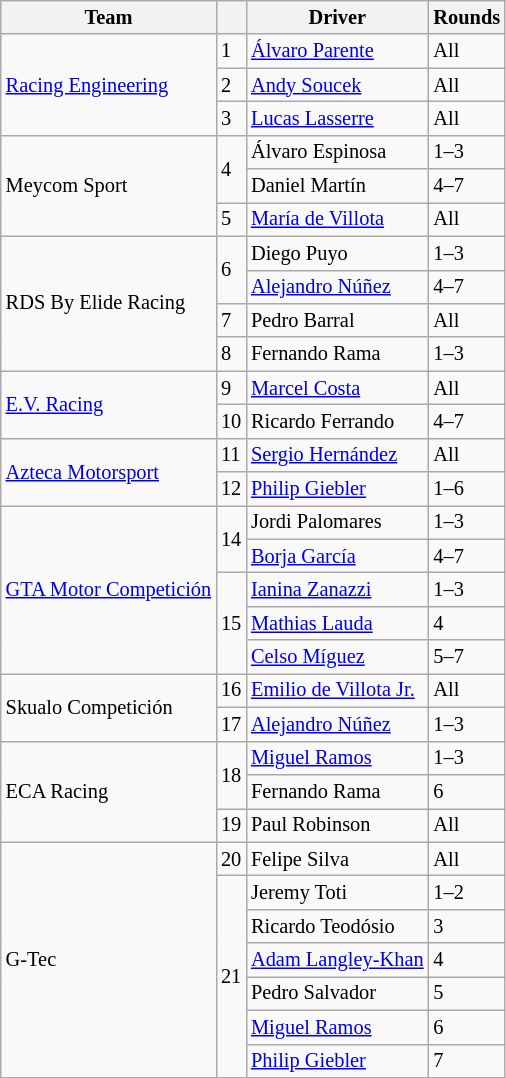<table class="wikitable" style="font-size: 85%;">
<tr>
<th>Team</th>
<th></th>
<th>Driver</th>
<th>Rounds</th>
</tr>
<tr>
<td rowspan=3><a href='#'>Racing Engineering</a></td>
<td>1</td>
<td> <a href='#'>Álvaro Parente</a></td>
<td>All</td>
</tr>
<tr>
<td>2</td>
<td> <a href='#'>Andy Soucek</a></td>
<td>All</td>
</tr>
<tr>
<td>3</td>
<td> <a href='#'>Lucas Lasserre</a></td>
<td>All</td>
</tr>
<tr>
<td rowspan=3>Meycom Sport</td>
<td rowspan=2>4</td>
<td> Álvaro Espinosa</td>
<td>1–3</td>
</tr>
<tr>
<td> Daniel Martín</td>
<td>4–7</td>
</tr>
<tr>
<td>5</td>
<td> <a href='#'>María de Villota</a></td>
<td>All</td>
</tr>
<tr>
<td rowspan=4>RDS By Elide Racing</td>
<td rowspan=2>6</td>
<td> Diego Puyo</td>
<td>1–3</td>
</tr>
<tr>
<td> <a href='#'>Alejandro Núñez</a></td>
<td>4–7</td>
</tr>
<tr>
<td>7</td>
<td> Pedro Barral</td>
<td>All</td>
</tr>
<tr>
<td>8</td>
<td> Fernando Rama</td>
<td>1–3</td>
</tr>
<tr>
<td rowspan=2><a href='#'>E.V. Racing</a></td>
<td>9</td>
<td> <a href='#'>Marcel Costa</a></td>
<td>All</td>
</tr>
<tr>
<td>10</td>
<td> Ricardo Ferrando</td>
<td>4–7</td>
</tr>
<tr>
<td rowspan=2><a href='#'>Azteca Motorsport</a></td>
<td>11</td>
<td> <a href='#'>Sergio Hernández</a></td>
<td>All</td>
</tr>
<tr>
<td>12</td>
<td> <a href='#'>Philip Giebler</a></td>
<td>1–6</td>
</tr>
<tr>
<td rowspan=5 nowrap><a href='#'>GTA Motor Competición</a></td>
<td rowspan=2>14</td>
<td> Jordi Palomares</td>
<td>1–3</td>
</tr>
<tr>
<td> <a href='#'>Borja García</a></td>
<td>4–7</td>
</tr>
<tr>
<td rowspan=3>15</td>
<td> <a href='#'>Ianina Zanazzi</a></td>
<td>1–3</td>
</tr>
<tr>
<td> <a href='#'>Mathias Lauda</a></td>
<td>4</td>
</tr>
<tr>
<td> <a href='#'>Celso Míguez</a></td>
<td>5–7</td>
</tr>
<tr>
<td rowspan=2>Skualo Competición</td>
<td>16</td>
<td> <a href='#'>Emilio de Villota Jr.</a></td>
<td>All</td>
</tr>
<tr>
<td>17</td>
<td> <a href='#'>Alejandro Núñez</a></td>
<td>1–3</td>
</tr>
<tr>
<td rowspan=3>ECA Racing</td>
<td rowspan=2>18</td>
<td> <a href='#'>Miguel Ramos</a></td>
<td>1–3</td>
</tr>
<tr>
<td> Fernando Rama</td>
<td>6</td>
</tr>
<tr>
<td>19</td>
<td> Paul Robinson</td>
<td>All</td>
</tr>
<tr>
<td rowspan=7>G-Tec</td>
<td>20</td>
<td> Felipe Silva</td>
<td>All</td>
</tr>
<tr>
<td rowspan=6>21</td>
<td> Jeremy Toti</td>
<td>1–2</td>
</tr>
<tr>
<td> Ricardo Teodósio</td>
<td>3</td>
</tr>
<tr>
<td nowrap> <a href='#'>Adam Langley-Khan</a></td>
<td>4</td>
</tr>
<tr>
<td> Pedro Salvador</td>
<td>5</td>
</tr>
<tr>
<td> <a href='#'>Miguel Ramos</a></td>
<td>6</td>
</tr>
<tr>
<td> <a href='#'>Philip Giebler</a></td>
<td>7</td>
</tr>
</table>
